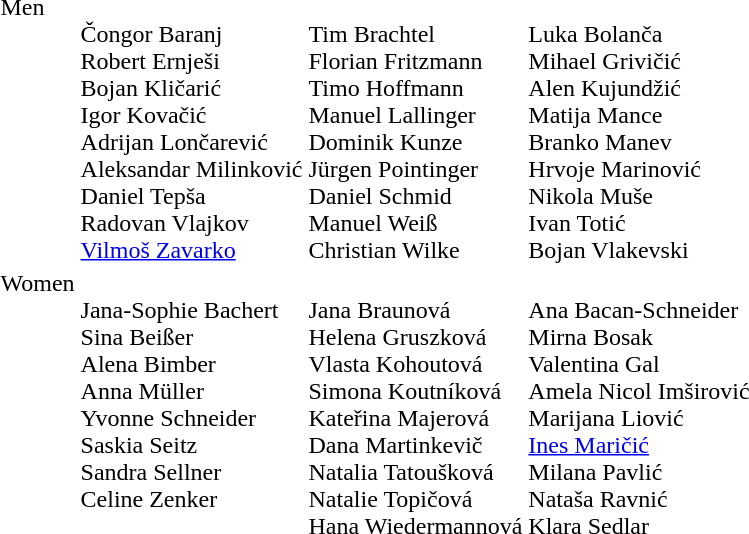<table>
<tr valign="top">
<td>Men<br></td>
<td><br>Čongor Baranj<br>Robert Ernješi<br>Bojan Kličarić<br>Igor Kovačić<br>Adrijan Lončarević<br>Aleksandar Milinković<br>Daniel Tepša<br>Radovan Vlajkov<br><a href='#'>Vilmoš Zavarko</a></td>
<td><br>Tim Brachtel<br>Florian Fritzmann<br>Timo Hoffmann<br>Manuel Lallinger<br>Dominik Kunze<br>Jürgen Pointinger<br>Daniel Schmid<br>Manuel Weiß<br>Christian Wilke</td>
<td><br>Luka Bolanča<br>Mihael Grivičić<br>Alen Kujundžić<br>Matija Mance<br>Branko Manev<br>Hrvoje Marinović<br>Nikola Muše<br>Ivan Totić<br>Bojan Vlakevski</td>
</tr>
<tr valign="top">
<td>Women<br></td>
<td><br>Jana-Sophie Bachert<br>Sina Beißer<br>Alena Bimber<br>Anna Müller<br>Yvonne Schneider<br>Saskia Seitz<br>Sandra Sellner<br>Celine Zenker</td>
<td><br>Jana Braunová<br>Helena Gruszková<br>Vlasta Kohoutová<br>Simona Koutníková<br>Kateřina Majerová<br>Dana Martinkevič<br>Natalia Tatoušková<br>Natalie Topičová<br>Hana Wiedermannová</td>
<td><br>Ana Bacan-Schneider<br>Mirna Bosak<br>Valentina Gal<br>Amela Nicol Imširović<br>Marijana Liović<br><a href='#'>Ines Maričić</a><br>Milana Pavlić<br>Nataša Ravnić<br>Klara Sedlar</td>
</tr>
</table>
